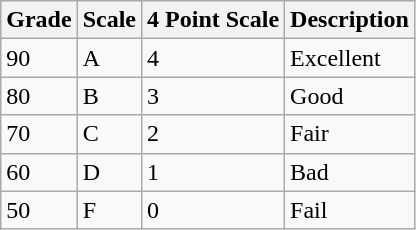<table class="wikitable">
<tr>
<th>Grade</th>
<th>Scale</th>
<th>4 Point Scale</th>
<th>Description</th>
</tr>
<tr>
<td>90</td>
<td>A</td>
<td>4</td>
<td>Excellent</td>
</tr>
<tr>
<td>80</td>
<td>B</td>
<td>3</td>
<td>Good</td>
</tr>
<tr>
<td>70</td>
<td>C</td>
<td>2</td>
<td>Fair</td>
</tr>
<tr>
<td>60</td>
<td>D</td>
<td>1</td>
<td>Bad</td>
</tr>
<tr>
<td>50</td>
<td>F</td>
<td>0</td>
<td>Fail</td>
</tr>
</table>
